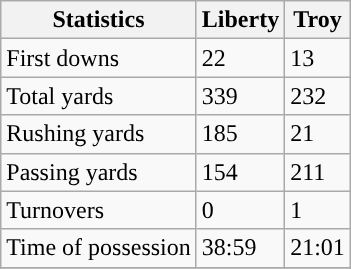<table class="wikitable">
<tr>
<th>Statistics</th>
<th>Liberty</th>
<th>Troy</th>
</tr>
<tr>
<td>First downs</td>
<td>22</td>
<td>13</td>
</tr>
<tr>
<td>Total yards</td>
<td>339</td>
<td>232</td>
</tr>
<tr>
<td>Rushing yards</td>
<td>185</td>
<td>21</td>
</tr>
<tr>
<td>Passing yards</td>
<td>154</td>
<td>211</td>
</tr>
<tr>
<td>Turnovers</td>
<td>0</td>
<td>1</td>
</tr>
<tr>
<td>Time of possession</td>
<td>38:59</td>
<td>21:01</td>
</tr>
<tr>
</tr>
</table>
